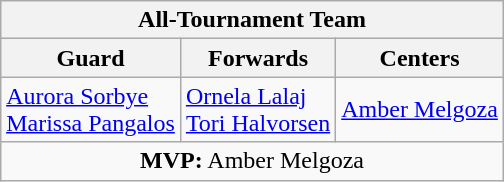<table class=wikitable style="margin:auto">
<tr>
<th colspan=3 align=center>All-Tournament Team</th>
</tr>
<tr>
<th>Guard</th>
<th>Forwards</th>
<th>Centers</th>
</tr>
<tr>
<td> <a href='#'>Aurora Sorbye</a><br> <a href='#'>Marissa Pangalos</a></td>
<td valign=center> <a href='#'>Ornela Lalaj</a><br> <a href='#'>Tori Halvorsen</a></td>
<td> <a href='#'>Amber Melgoza</a></td>
</tr>
<tr>
<td colspan=3 align=center><strong>MVP:</strong>  Amber Melgoza</td>
</tr>
</table>
